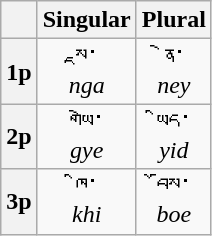<table class="wikitable">
<tr>
<th></th>
<th>Singular</th>
<th>Plural</th>
</tr>
<tr align="center">
<th>1p</th>
<td>སྔ་<br><em>nga</em></td>
<td>ནེ་<br><em>ney</em></td>
</tr>
<tr align="center">
<th>2p</th>
<td>གཡེ་<br><em>gye</em></td>
<td>ཡིད་<br><em>yid</em></td>
</tr>
<tr align="center">
<th>3p</th>
<td>ཁི་<br><em>khi</em></td>
<td>བོས་<br><em>boe</em></td>
</tr>
</table>
